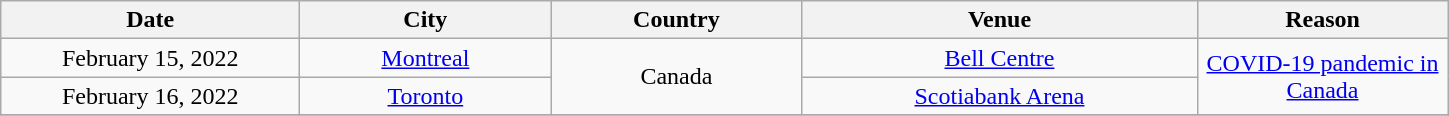<table class="wikitable plainrowheaders" style="text-align:center;">
<tr>
<th scope="col" style="width:12em;">Date</th>
<th scope="col" style="width:10em;">City</th>
<th scope="col" style="width:10em;">Country</th>
<th scope="col" style="width:16em;">Venue</th>
<th scope="col" style="width:10em;">Reason</th>
</tr>
<tr>
<td>February 15, 2022</td>
<td><a href='#'>Montreal</a></td>
<td rowspan="2">Canada</td>
<td><a href='#'>Bell Centre</a></td>
<td rowspan="2"><a href='#'>COVID-19 pandemic in Canada</a></td>
</tr>
<tr>
<td>February 16, 2022</td>
<td><a href='#'>Toronto</a></td>
<td><a href='#'>Scotiabank Arena</a></td>
</tr>
<tr>
</tr>
</table>
